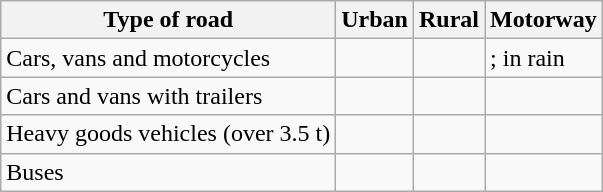<table class="wikitable">
<tr>
<th>Type of road</th>
<th>Urban</th>
<th>Rural</th>
<th>Motorway</th>
</tr>
<tr>
<td>Cars, vans and motorcycles</td>
<td></td>
<td></td>
<td>;  in rain</td>
</tr>
<tr>
<td>Cars and vans with trailers</td>
<td></td>
<td></td>
<td></td>
</tr>
<tr>
<td>Heavy goods vehicles (over 3.5 t)</td>
<td></td>
<td></td>
<td></td>
</tr>
<tr>
<td>Buses</td>
<td></td>
<td></td>
<td></td>
</tr>
</table>
